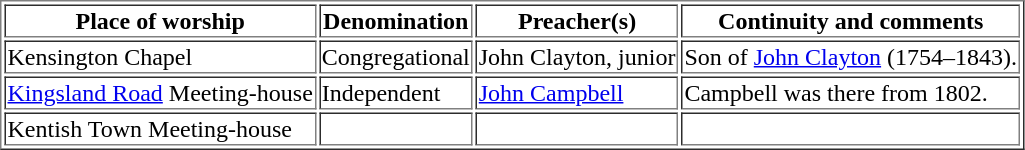<table border=1>
<tr>
<th>Place of worship</th>
<th>Denomination</th>
<th>Preacher(s)</th>
<th>Continuity and comments</th>
</tr>
<tr>
<td>Kensington Chapel</td>
<td>Congregational</td>
<td>John Clayton, junior</td>
<td>Son of <a href='#'>John Clayton</a> (1754–1843).</td>
</tr>
<tr>
<td><a href='#'>Kingsland Road</a> Meeting-house</td>
<td>Independent</td>
<td><a href='#'>John Campbell</a></td>
<td>Campbell was there from 1802.</td>
</tr>
<tr>
<td>Kentish Town Meeting-house</td>
<td></td>
<td></td>
<td></td>
</tr>
</table>
